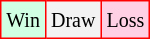<table class="wikitable">
<tr>
<td style="background-color: #d0ffe3; border:1px solid red;"><small>Win</small></td>
<td style="background-color: #f3f3f3; border:1px solid red;"><small>Draw</small></td>
<td style="background-color: #ffd0e3; border:1px solid red;"><small>Loss</small></td>
</tr>
</table>
